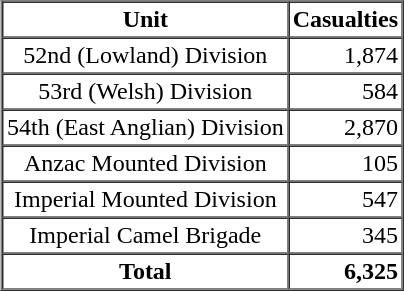<table border=1 cellpadding=2 cellspacing=0 align=right>
<tr>
<th>Unit</th>
<th>Casualties</th>
</tr>
<tr>
<td align=center>52nd (Lowland) Division</td>
<td align=right>1,874</td>
</tr>
<tr>
<td align=center>53rd (Welsh) Division</td>
<td align=right>584</td>
</tr>
<tr>
<td align=center>54th (East Anglian) Division</td>
<td align=right>2,870</td>
</tr>
<tr>
<td align=center>Anzac Mounted Division</td>
<td align=right>105</td>
</tr>
<tr>
<td align=center>Imperial Mounted Division</td>
<td align=right>547</td>
</tr>
<tr>
<td align=center>Imperial Camel Brigade</td>
<td align=right>345</td>
</tr>
<tr>
<th>Total</th>
<th align=right>6,325</th>
</tr>
</table>
